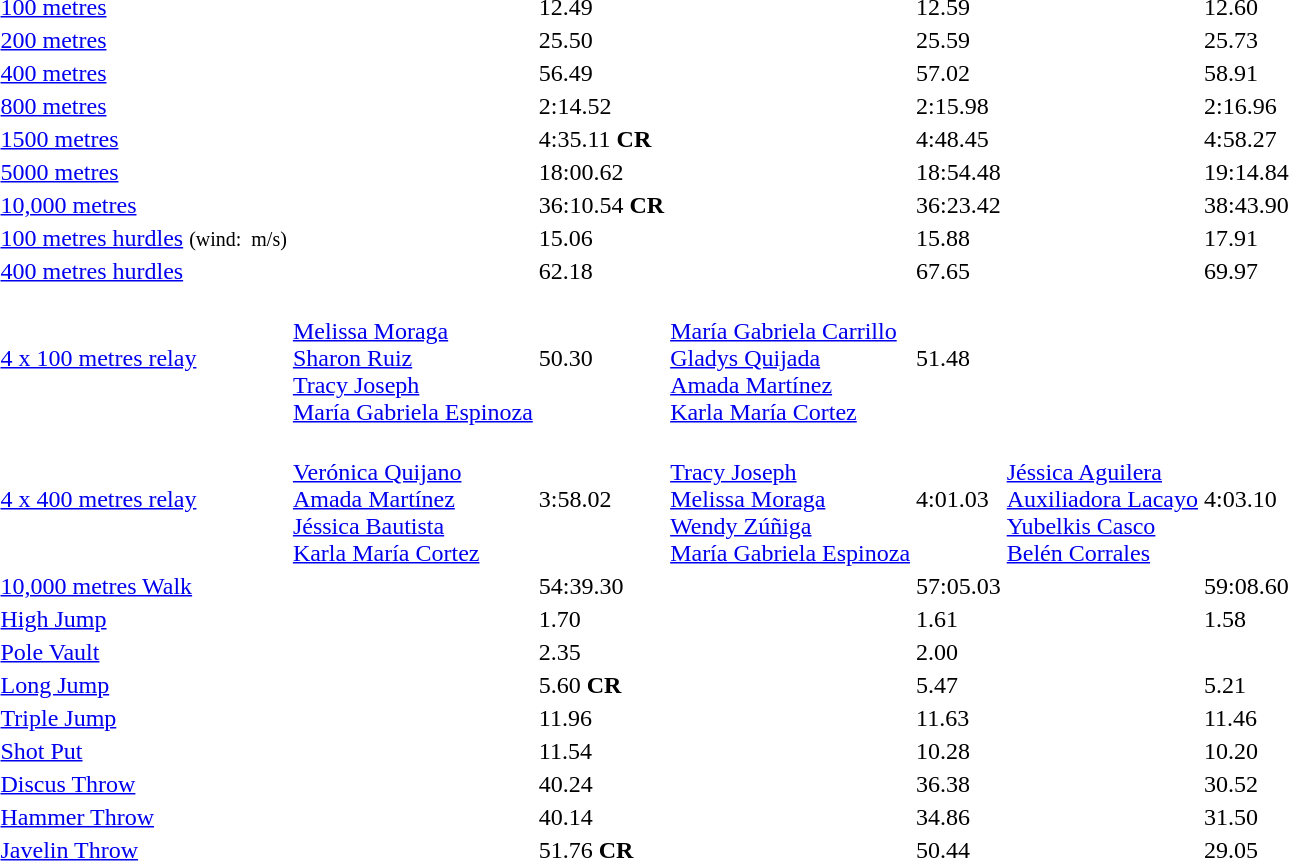<table>
<tr>
<td><a href='#'>100 metres</a></td>
<td></td>
<td>12.49</td>
<td></td>
<td>12.59</td>
<td></td>
<td>12.60</td>
</tr>
<tr>
<td><a href='#'>200 metres</a></td>
<td></td>
<td>25.50</td>
<td></td>
<td>25.59</td>
<td></td>
<td>25.73</td>
</tr>
<tr>
<td><a href='#'>400 metres</a></td>
<td></td>
<td>56.49</td>
<td></td>
<td>57.02</td>
<td></td>
<td>58.91</td>
</tr>
<tr>
<td><a href='#'>800 metres</a></td>
<td></td>
<td>2:14.52</td>
<td></td>
<td>2:15.98</td>
<td></td>
<td>2:16.96</td>
</tr>
<tr>
<td><a href='#'>1500 metres</a></td>
<td></td>
<td>4:35.11 <strong>CR</strong></td>
<td></td>
<td>4:48.45</td>
<td></td>
<td>4:58.27</td>
</tr>
<tr>
<td><a href='#'>5000 metres</a></td>
<td></td>
<td>18:00.62</td>
<td></td>
<td>18:54.48</td>
<td></td>
<td>19:14.84</td>
</tr>
<tr>
<td><a href='#'>10,000 metres</a></td>
<td></td>
<td>36:10.54 <strong>CR</strong></td>
<td></td>
<td>36:23.42</td>
<td></td>
<td>38:43.90</td>
</tr>
<tr>
<td><a href='#'>100 metres hurdles</a> <small>(wind:  m/s)</small></td>
<td></td>
<td>15.06</td>
<td></td>
<td>15.88</td>
<td></td>
<td>17.91</td>
</tr>
<tr>
<td><a href='#'>400 metres hurdles</a></td>
<td></td>
<td>62.18</td>
<td></td>
<td>67.65</td>
<td></td>
<td>69.97</td>
</tr>
<tr>
<td><a href='#'>4 x 100 metres relay</a></td>
<td> <br> <a href='#'>Melissa Moraga</a> <br> <a href='#'>Sharon Ruiz</a> <br> <a href='#'>Tracy Joseph</a> <br> <a href='#'>María Gabriela Espinoza</a></td>
<td>50.30</td>
<td> <br> <a href='#'>María Gabriela Carrillo</a> <br> <a href='#'>Gladys Quijada</a> <br> <a href='#'>Amada Martínez</a> <br> <a href='#'>Karla María Cortez</a></td>
<td>51.48</td>
<td></td>
<td></td>
</tr>
<tr>
<td><a href='#'>4 x 400 metres relay</a></td>
<td> <br> <a href='#'>Verónica Quijano</a> <br> <a href='#'>Amada Martínez</a> <br> <a href='#'>Jéssica Bautista</a> <br> <a href='#'>Karla María Cortez</a></td>
<td>3:58.02</td>
<td> <br> <a href='#'>Tracy Joseph</a> <br> <a href='#'>Melissa Moraga</a> <br> <a href='#'>Wendy Zúñiga</a> <br> <a href='#'>María Gabriela Espinoza</a></td>
<td>4:01.03</td>
<td> <br> <a href='#'>Jéssica Aguilera</a> <br> <a href='#'>Auxiliadora Lacayo</a> <br> <a href='#'>Yubelkis Casco</a> <br> <a href='#'>Belén Corrales</a></td>
<td>4:03.10</td>
</tr>
<tr>
<td><a href='#'>10,000 metres Walk</a></td>
<td></td>
<td>54:39.30</td>
<td></td>
<td>57:05.03</td>
<td></td>
<td>59:08.60</td>
</tr>
<tr>
<td><a href='#'>High Jump</a></td>
<td></td>
<td>1.70</td>
<td></td>
<td>1.61</td>
<td></td>
<td>1.58</td>
</tr>
<tr>
<td><a href='#'>Pole Vault</a></td>
<td></td>
<td>2.35</td>
<td></td>
<td>2.00</td>
<td></td>
<td></td>
</tr>
<tr>
<td><a href='#'>Long Jump</a></td>
<td></td>
<td>5.60 <strong>CR</strong></td>
<td></td>
<td>5.47</td>
<td></td>
<td>5.21</td>
</tr>
<tr>
<td><a href='#'>Triple Jump</a></td>
<td></td>
<td>11.96</td>
<td></td>
<td>11.63</td>
<td></td>
<td>11.46</td>
</tr>
<tr>
<td><a href='#'>Shot Put</a></td>
<td></td>
<td>11.54</td>
<td></td>
<td>10.28</td>
<td></td>
<td>10.20</td>
</tr>
<tr>
<td><a href='#'>Discus Throw</a></td>
<td></td>
<td>40.24</td>
<td></td>
<td>36.38</td>
<td></td>
<td>30.52</td>
</tr>
<tr>
<td><a href='#'>Hammer Throw</a></td>
<td></td>
<td>40.14</td>
<td></td>
<td>34.86</td>
<td></td>
<td>31.50</td>
</tr>
<tr>
<td><a href='#'>Javelin Throw</a></td>
<td></td>
<td>51.76 <strong>CR</strong></td>
<td></td>
<td>50.44</td>
<td></td>
<td>29.05</td>
</tr>
</table>
